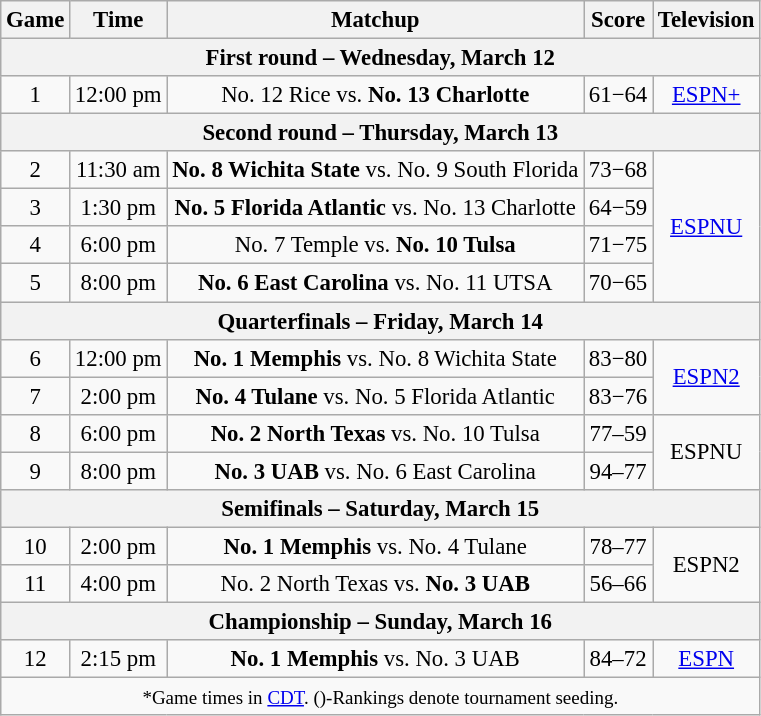<table class="wikitable" style="font-size: 95%;text-align:center">
<tr>
<th>Game</th>
<th>Time</th>
<th>Matchup</th>
<th>Score</th>
<th>Television</th>
</tr>
<tr>
<th colspan="5">First round – Wednesday, March 12</th>
</tr>
<tr>
<td>1</td>
<td>12:00 pm</td>
<td>No. 12 Rice vs. <strong>No. 13 Charlotte</strong></td>
<td>61−64</td>
<td><a href='#'>ESPN+</a></td>
</tr>
<tr>
<th colspan="5">Second round – Thursday, March 13</th>
</tr>
<tr>
<td>2</td>
<td>11:30 am</td>
<td><strong>No. 8 Wichita State</strong> vs. No. 9 South Florida</td>
<td>73−68</td>
<td rowspan="4"><a href='#'>ESPNU</a></td>
</tr>
<tr>
<td>3</td>
<td>1:30 pm</td>
<td><strong>No. 5 Florida Atlantic</strong> vs. No. 13 Charlotte</td>
<td>64−59</td>
</tr>
<tr>
<td>4</td>
<td>6:00 pm</td>
<td>No. 7 Temple vs. <strong>No. 10 Tulsa</strong></td>
<td>71−75</td>
</tr>
<tr>
<td>5</td>
<td>8:00 pm</td>
<td><strong>No. 6 East Carolina</strong> vs. No. 11 UTSA</td>
<td>70−65</td>
</tr>
<tr>
<th colspan="5">Quarterfinals – Friday, March 14</th>
</tr>
<tr>
<td>6</td>
<td>12:00 pm</td>
<td><strong>No. 1 Memphis</strong> vs. No. 8 Wichita State</td>
<td>83−80</td>
<td rowspan="2"><a href='#'>ESPN2</a></td>
</tr>
<tr>
<td>7</td>
<td>2:00 pm</td>
<td><strong>No. 4 Tulane</strong> vs. No. 5 Florida Atlantic</td>
<td>83−76</td>
</tr>
<tr>
<td>8</td>
<td>6:00 pm</td>
<td><strong>No. 2 North Texas</strong> vs. No. 10 Tulsa</td>
<td>77–59</td>
<td rowspan="2">ESPNU</td>
</tr>
<tr>
<td>9</td>
<td>8:00 pm</td>
<td><strong>No. 3 UAB</strong> vs. No. 6 East Carolina</td>
<td>94–77</td>
</tr>
<tr>
<th colspan="5">Semifinals – Saturday, March 15</th>
</tr>
<tr>
<td>10</td>
<td>2:00 pm</td>
<td><strong>No. 1 Memphis</strong> vs. No. 4 Tulane</td>
<td>78–77</td>
<td rowspan="2">ESPN2</td>
</tr>
<tr>
<td>11</td>
<td>4:00 pm</td>
<td>No. 2 North Texas vs. <strong>No. 3 UAB</strong></td>
<td>56–66</td>
</tr>
<tr>
<th colspan="5">Championship – Sunday, March 16</th>
</tr>
<tr>
<td>12</td>
<td>2:15 pm</td>
<td><strong>No. 1 Memphis</strong> vs. No. 3 UAB</td>
<td>84–72</td>
<td><a href='#'>ESPN</a></td>
</tr>
<tr>
<td colspan="6"><small>*Game times in <a href='#'>CDT</a>. ()-Rankings denote tournament seeding.</small></td>
</tr>
</table>
